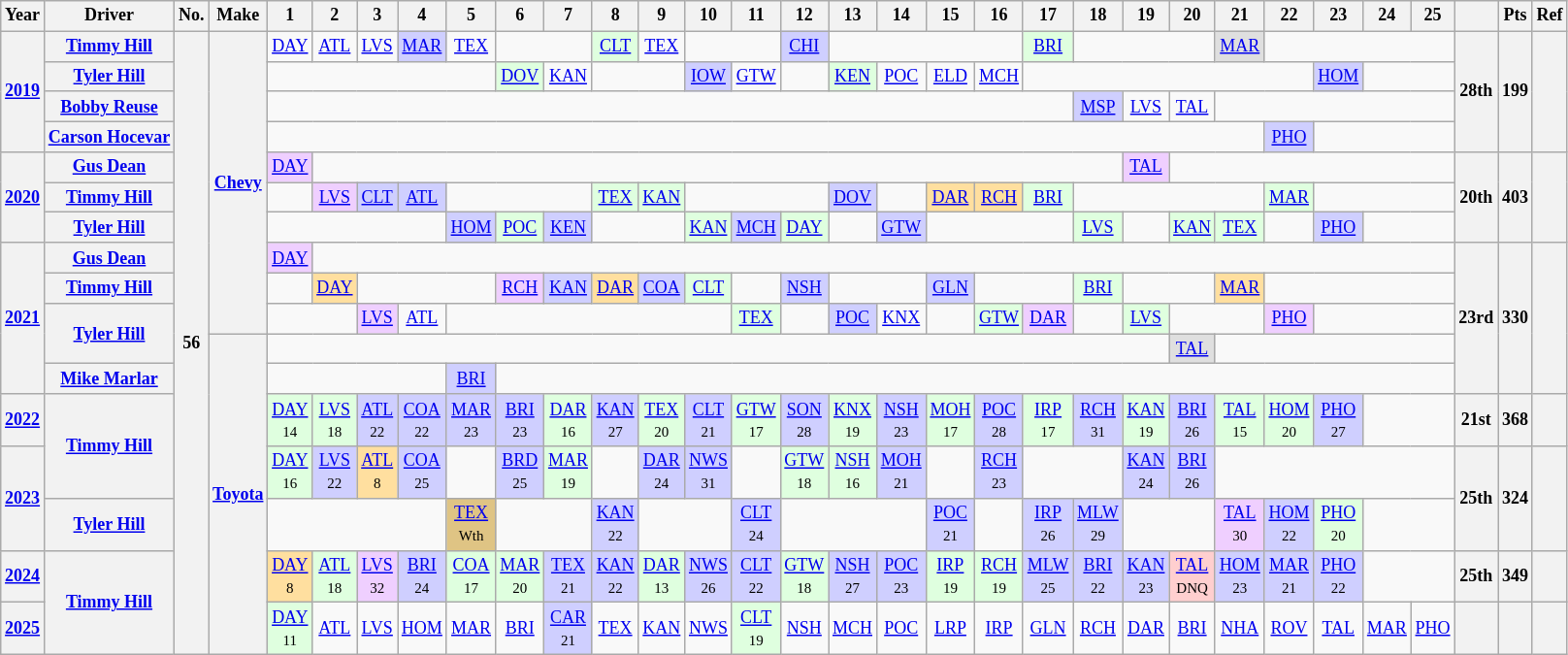<table class="wikitable" style="text-align:center; font-size:75%">
<tr>
<th>Year</th>
<th>Driver</th>
<th>No.</th>
<th>Make</th>
<th>1</th>
<th>2</th>
<th>3</th>
<th>4</th>
<th>5</th>
<th>6</th>
<th>7</th>
<th>8</th>
<th>9</th>
<th>10</th>
<th>11</th>
<th>12</th>
<th>13</th>
<th>14</th>
<th>15</th>
<th>16</th>
<th>17</th>
<th>18</th>
<th>19</th>
<th>20</th>
<th>21</th>
<th>22</th>
<th>23</th>
<th>24</th>
<th>25</th>
<th></th>
<th>Pts</th>
<th>Ref</th>
</tr>
<tr>
<th rowspan=4><a href='#'>2019</a></th>
<th><a href='#'>Timmy Hill</a></th>
<th rowspan=17>56</th>
<th rowspan=10><a href='#'>Chevy</a></th>
<td><a href='#'>DAY</a></td>
<td><a href='#'>ATL</a></td>
<td><a href='#'>LVS</a></td>
<td style="background:#CFCFFF;"><a href='#'>MAR</a><br></td>
<td><a href='#'>TEX</a></td>
<td colspan=2></td>
<td style="background:#DFFFDF;"><a href='#'>CLT</a><br></td>
<td><a href='#'>TEX</a></td>
<td colspan=2></td>
<td style="background:#CFCFFF;"><a href='#'>CHI</a><br></td>
<td colspan=4></td>
<td style="background:#DFFFDF;"><a href='#'>BRI</a><br></td>
<td colspan=3></td>
<td style="background:#DFDFDF;"><a href='#'>MAR</a><br></td>
<td colspan=4></td>
<th rowspan=4>28th</th>
<th rowspan=4>199</th>
<th rowspan=4></th>
</tr>
<tr>
<th><a href='#'>Tyler Hill</a></th>
<td colspan=5></td>
<td style="background:#DFFFDF;"><a href='#'>DOV</a><br></td>
<td><a href='#'>KAN</a></td>
<td colspan=2></td>
<td style="background:#CFCFFF;"><a href='#'>IOW</a><br></td>
<td><a href='#'>GTW</a></td>
<td></td>
<td style="background:#DFFFDF;"><a href='#'>KEN</a><br></td>
<td><a href='#'>POC</a></td>
<td><a href='#'>ELD</a></td>
<td><a href='#'>MCH</a></td>
<td colspan=6></td>
<td style="background:#CFCFFF;"><a href='#'>HOM</a><br></td>
</tr>
<tr>
<th><a href='#'>Bobby Reuse</a></th>
<td colspan=17></td>
<td style="background:#CFCFFF;"><a href='#'>MSP</a><br></td>
<td><a href='#'>LVS</a></td>
<td><a href='#'>TAL</a></td>
<td colspan=5></td>
</tr>
<tr>
<th><a href='#'>Carson Hocevar</a></th>
<td colspan=21></td>
<td style="background:#CFCFFF;"><a href='#'>PHO</a><br></td>
<td colspan=3></td>
</tr>
<tr>
<th rowspan=3><a href='#'>2020</a></th>
<th><a href='#'>Gus Dean</a></th>
<td style="background:#EFCFFF;"><a href='#'>DAY</a><br></td>
<td colspan=17></td>
<td style="background:#EFCFFF;"><a href='#'>TAL</a><br></td>
<td colspan=6></td>
<th rowspan=3>20th</th>
<th rowspan=3>403</th>
<th rowspan=3></th>
</tr>
<tr>
<th><a href='#'>Timmy Hill</a></th>
<td></td>
<td style="background:#EFCFFF;"><a href='#'>LVS</a><br></td>
<td style="background:#CFCFFF;"><a href='#'>CLT</a><br></td>
<td style="background:#CFCFFF;"><a href='#'>ATL</a><br></td>
<td colspan=3></td>
<td style="background:#DFFFDF;"><a href='#'>TEX</a><br></td>
<td style="background:#DFFFDF;"><a href='#'>KAN</a><br></td>
<td colspan=3></td>
<td style="background:#CFCFFF;"><a href='#'>DOV</a><br></td>
<td></td>
<td style="background:#FFDF9F;"><a href='#'>DAR</a><br></td>
<td style="background:#FFDF9F;"><a href='#'>RCH</a><br></td>
<td style="background:#DFFFDF;"><a href='#'>BRI</a><br></td>
<td colspan=4></td>
<td style="background:#DFFFDF;"><a href='#'>MAR</a><br></td>
<td colspan=3></td>
</tr>
<tr>
<th><a href='#'>Tyler Hill</a></th>
<td colspan=4></td>
<td style="background:#CFCFFF;"><a href='#'>HOM</a><br></td>
<td style="background:#DFFFDF;"><a href='#'>POC</a><br></td>
<td style="background:#CFCFFF;"><a href='#'>KEN</a><br></td>
<td colspan=2></td>
<td style="background:#DFFFDF;"><a href='#'>KAN</a><br></td>
<td style="background:#CFCFFF;"><a href='#'>MCH</a><br></td>
<td style="background:#DFFFDF;"><a href='#'>DAY</a><br></td>
<td></td>
<td style="background:#CFCFFF;"><a href='#'>GTW</a><br></td>
<td colspan=3></td>
<td style="background:#DFFFDF;"><a href='#'>LVS</a><br></td>
<td></td>
<td style="background:#DFFFDF;"><a href='#'>KAN</a><br></td>
<td style="background:#DFFFDF;"><a href='#'>TEX</a><br></td>
<td></td>
<td style="background:#CFCFFF;"><a href='#'>PHO</a><br></td>
<td colspan=2></td>
</tr>
<tr>
<th rowspan=5><a href='#'>2021</a></th>
<th><a href='#'>Gus Dean</a></th>
<td style="background:#EFCFFF;"><a href='#'>DAY</a><br></td>
<td colspan=24></td>
<th rowspan=5>23rd</th>
<th rowspan=5>330</th>
<th rowspan=5></th>
</tr>
<tr>
<th><a href='#'>Timmy Hill</a></th>
<td></td>
<td style="background:#FFDF9F;"><a href='#'>DAY</a><br></td>
<td colspan=3></td>
<td style="background:#EFCFFF;"><a href='#'>RCH</a><br></td>
<td style="background:#CFCFFF;"><a href='#'>KAN</a><br></td>
<td style="background:#FFDF9F;"><a href='#'>DAR</a><br></td>
<td style="background:#CFCFFF;"><a href='#'>COA</a><br></td>
<td style="background:#DFFFDF;"><a href='#'>CLT</a><br></td>
<td></td>
<td style="background:#CFCFFF;"><a href='#'>NSH</a><br></td>
<td colspan=2></td>
<td style="background:#CFCFFF;"><a href='#'>GLN</a><br></td>
<td colspan=2></td>
<td style="background:#DFFFDF;"><a href='#'>BRI</a><br></td>
<td colspan=2></td>
<td style="background:#FFDF9F;"><a href='#'>MAR</a><br></td>
<td colspan=4></td>
</tr>
<tr>
<th rowspan=2><a href='#'>Tyler Hill</a></th>
<td colspan=2></td>
<td style="background:#EFCFFF;"><a href='#'>LVS</a><br></td>
<td><a href='#'>ATL</a></td>
<td colspan=6></td>
<td style="background:#DFFFDF;"><a href='#'>TEX</a><br></td>
<td></td>
<td style="background:#CFCFFF;"><a href='#'>POC</a><br></td>
<td><a href='#'>KNX</a></td>
<td></td>
<td style="background:#DFFFDF;"><a href='#'>GTW</a><br></td>
<td style="background:#EFCFFF;"><a href='#'>DAR</a><br></td>
<td></td>
<td style="background:#DFFFDF;"><a href='#'>LVS</a><br></td>
<td colspan=2></td>
<td style="background:#EFCFFF;"><a href='#'>PHO</a><br></td>
<td colspan=3></td>
</tr>
<tr>
<th rowspan=7><a href='#'>Toyota</a></th>
<td colspan=19></td>
<td style="background:#DFDFDF;"><a href='#'>TAL</a><br></td>
<td colspan=5></td>
</tr>
<tr>
<th><a href='#'>Mike Marlar</a></th>
<td colspan=4></td>
<td style="background:#CFCFFF;"><a href='#'>BRI</a><br></td>
<td colspan=20></td>
</tr>
<tr>
<th><a href='#'>2022</a></th>
<th rowspan=2><a href='#'>Timmy Hill</a></th>
<td style="background:#DFFFDF;"><a href='#'>DAY</a><br><small>14</small></td>
<td style="background:#DFFFDF;"><a href='#'>LVS</a><br><small>18</small></td>
<td style="background:#CFCFFF;"><a href='#'>ATL</a><br><small>22</small></td>
<td style="background:#CFCFFF;"><a href='#'>COA</a><br><small>22</small></td>
<td style="background:#CFCFFF;"><a href='#'>MAR</a><br><small>23</small></td>
<td style="background:#CFCFFF;"><a href='#'>BRI</a><br><small>23</small></td>
<td style="background:#DFFFDF;"><a href='#'>DAR</a><br><small>16</small></td>
<td style="background:#CFCFFF;"><a href='#'>KAN</a><br><small>27</small></td>
<td style="background:#DFFFDF;"><a href='#'>TEX</a><br><small>20</small></td>
<td style="background:#CFCFFF;"><a href='#'>CLT</a><br><small>21</small></td>
<td style="background:#DFFFDF;"><a href='#'>GTW</a><br><small>17</small></td>
<td style="background:#CFCFFF;"><a href='#'>SON</a><br><small>28</small></td>
<td style="background:#DFFFDF;"><a href='#'>KNX</a><br><small>19</small></td>
<td style="background:#CFCFFF;"><a href='#'>NSH</a><br><small>23</small></td>
<td style="background:#DFFFDF;"><a href='#'>MOH</a><br><small>17</small></td>
<td style="background:#CFCFFF;"><a href='#'>POC</a><br><small>28</small></td>
<td style="background:#DFFFDF;"><a href='#'>IRP</a><br><small>17</small></td>
<td style="background:#CFCFFF;"><a href='#'>RCH</a><br><small>31</small></td>
<td style="background:#DFFFDF;"><a href='#'>KAN</a><br><small>19</small></td>
<td style="background:#CFCFFF;"><a href='#'>BRI</a><br><small>26</small></td>
<td style="background:#DFFFDF;"><a href='#'>TAL</a><br><small>15</small></td>
<td style="background:#DFFFDF;"><a href='#'>HOM</a><br><small>20</small></td>
<td style="background:#CFCFFF;"><a href='#'>PHO</a><br><small>27</small></td>
<td colspan=2></td>
<th>21st</th>
<th>368</th>
<th></th>
</tr>
<tr>
<th rowspan=2><a href='#'>2023</a></th>
<td style="background:#DFFFDF;"><a href='#'>DAY</a><br><small>16</small></td>
<td style="background:#CFCFFF;"><a href='#'>LVS</a><br><small>22</small></td>
<td style="background:#FFDF9F;"><a href='#'>ATL</a><br><small>8</small></td>
<td style="background:#CFCFFF;"><a href='#'>COA</a><br><small>25</small></td>
<td></td>
<td style="background:#CFCFFF;"><a href='#'>BRD</a><br><small>25</small></td>
<td style="background:#DFFFDF;"><a href='#'>MAR</a><br><small>19</small></td>
<td></td>
<td style="background:#CFCFFF;"><a href='#'>DAR</a><br><small>24</small></td>
<td style="background:#CFCFFF;"><a href='#'>NWS</a><br><small>31</small></td>
<td></td>
<td style="background:#DFFFDF;"><a href='#'>GTW</a><br><small>18</small></td>
<td style="background:#DFFFDF;"><a href='#'>NSH</a><br><small>16</small></td>
<td style="background:#CFCFFF;"><a href='#'>MOH</a><br><small>21</small></td>
<td></td>
<td style="background:#CFCFFF;"><a href='#'>RCH</a><br><small>23</small></td>
<td colspan=2></td>
<td style="background:#CFCFFF;"><a href='#'>KAN</a><br><small>24</small></td>
<td style="background:#CFCFFF;"><a href='#'>BRI</a><br><small>26</small></td>
<td colspan=5></td>
<th rowspan=2>25th</th>
<th rowspan=2>324</th>
<th rowspan=2></th>
</tr>
<tr>
<th><a href='#'>Tyler Hill</a></th>
<td colspan=4></td>
<td style="background:#DFC484;"><a href='#'>TEX</a><br><small>Wth</small></td>
<td colspan=2></td>
<td style="background:#CFCFFF;"><a href='#'>KAN</a><br><small>22</small></td>
<td colspan=2></td>
<td style="background:#CFCFFF;"><a href='#'>CLT</a><br><small>24</small></td>
<td colspan=3></td>
<td style="background:#CFCFFF;"><a href='#'>POC</a><br><small>21</small></td>
<td></td>
<td style="background:#CFCFFF;"><a href='#'>IRP</a><br><small>26</small></td>
<td style="background:#CFCFFF;"><a href='#'>MLW</a><br><small>29</small></td>
<td colspan=2></td>
<td style="background:#EFCFFF;"><a href='#'>TAL</a><br><small>30</small></td>
<td style="background:#CFCFFF;"><a href='#'>HOM</a><br><small>22</small></td>
<td style="background:#DFFFDF;"><a href='#'>PHO</a><br><small>20</small></td>
<td colspan=2></td>
</tr>
<tr>
<th><a href='#'>2024</a></th>
<th rowspan=2><a href='#'>Timmy Hill</a></th>
<td style="background:#FFDF9F;"><a href='#'>DAY</a><br><small>8</small></td>
<td style="background:#DFFFDF;"><a href='#'>ATL</a><br><small>18</small></td>
<td style="background:#EFCFFF;"><a href='#'>LVS</a><br><small>32</small></td>
<td style="background:#CFCFFF;"><a href='#'>BRI</a><br><small>24</small></td>
<td style="background:#DFFFDF;"><a href='#'>COA</a><br><small>17</small></td>
<td style="background:#DFFFDF;"><a href='#'>MAR</a><br><small>20</small></td>
<td style="background:#CFCFFF;"><a href='#'>TEX</a><br><small>21</small></td>
<td style="background:#CFCFFF;"><a href='#'>KAN</a><br><small>22</small></td>
<td style="background:#DFFFDF;"><a href='#'>DAR</a><br><small>13</small></td>
<td style="background:#CFCFFF;"><a href='#'>NWS</a><br><small>26</small></td>
<td style="background:#CFCFFF;"><a href='#'>CLT</a><br><small>22</small></td>
<td style="background:#DFFFDF;"><a href='#'>GTW</a><br><small>18</small></td>
<td style="background:#CFCFFF;"><a href='#'>NSH</a><br><small>27</small></td>
<td style="background:#CFCFFF;"><a href='#'>POC</a><br><small>23</small></td>
<td style="background:#DFFFDF;"><a href='#'>IRP</a><br><small>19</small></td>
<td style="background:#DFFFDF;"><a href='#'>RCH</a><br><small>19</small></td>
<td style="background:#CFCFFF;"><a href='#'>MLW</a><br><small>25</small></td>
<td style="background:#CFCFFF;"><a href='#'>BRI</a><br><small>22</small></td>
<td style="background:#CFCFFF;"><a href='#'>KAN</a><br><small>23</small></td>
<td style="background:#FFCFCF;"><a href='#'>TAL</a><br><small>DNQ</small></td>
<td style="background:#CFCFFF;"><a href='#'>HOM</a><br><small>23</small></td>
<td style="background:#CFCFFF;"><a href='#'>MAR</a><br><small>21</small></td>
<td style="background:#CFCFFF;"><a href='#'>PHO</a><br><small>22</small></td>
<td colspan=2></td>
<th>25th</th>
<th>349</th>
<th></th>
</tr>
<tr>
<th><a href='#'>2025</a></th>
<td style="background:#DFFFDF;"><a href='#'>DAY</a><br><small>11</small></td>
<td><a href='#'>ATL</a></td>
<td><a href='#'>LVS</a></td>
<td><a href='#'>HOM</a></td>
<td><a href='#'>MAR</a></td>
<td><a href='#'>BRI</a></td>
<td style="background:#CFCFFF;"><a href='#'>CAR</a><br><small>21</small></td>
<td><a href='#'>TEX</a></td>
<td><a href='#'>KAN</a></td>
<td><a href='#'>NWS</a></td>
<td style="background:#DFFFDF;"><a href='#'>CLT</a><br><small>19</small></td>
<td><a href='#'>NSH</a></td>
<td><a href='#'>MCH</a></td>
<td><a href='#'>POC</a></td>
<td><a href='#'>LRP</a></td>
<td><a href='#'>IRP</a></td>
<td><a href='#'>GLN</a></td>
<td><a href='#'>RCH</a></td>
<td><a href='#'>DAR</a></td>
<td><a href='#'>BRI</a></td>
<td><a href='#'>NHA</a></td>
<td><a href='#'>ROV</a></td>
<td><a href='#'>TAL</a></td>
<td><a href='#'>MAR</a></td>
<td><a href='#'>PHO</a></td>
<th></th>
<th></th>
<th></th>
</tr>
</table>
